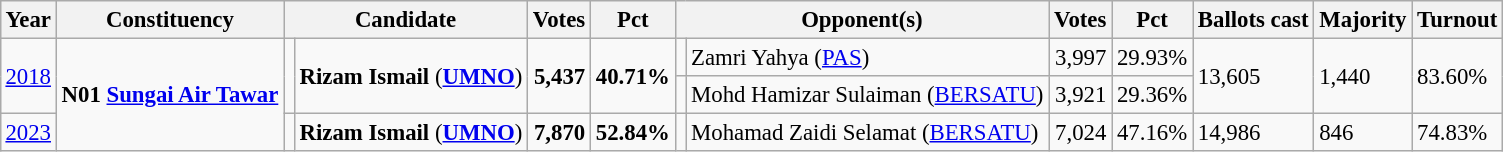<table class="wikitable" style="margin:0.5em ; font-size:95%">
<tr>
<th>Year</th>
<th>Constituency</th>
<th colspan="2">Candidate</th>
<th>Votes</th>
<th>Pct</th>
<th colspan="2">Opponent(s)</th>
<th>Votes</th>
<th>Pct</th>
<th>Ballots cast</th>
<th>Majority</th>
<th>Turnout</th>
</tr>
<tr>
<td rowspan="2"><a href='#'>2018</a></td>
<td rowspan="3"><strong>N01 <a href='#'>Sungai Air Tawar</a></strong></td>
<td rowspan="2" ></td>
<td rowspan="2"><strong>Rizam Ismail</strong> (<a href='#'><strong>UMNO</strong></a>)</td>
<td rowspan="2" style="text-align:right;"><strong>5,437</strong></td>
<td rowspan="2"><strong>40.71%</strong></td>
<td></td>
<td>Zamri Yahya (<a href='#'>PAS</a>)</td>
<td style="text-align:right;">3,997</td>
<td>29.93%</td>
<td rowspan="2">13,605</td>
<td rowspan="2">1,440</td>
<td rowspan="2">83.60%</td>
</tr>
<tr>
<td></td>
<td>Mohd Hamizar Sulaiman (<a href='#'>BERSATU</a>)</td>
<td style="text-align:right;">3,921</td>
<td>29.36%</td>
</tr>
<tr>
<td><a href='#'>2023</a></td>
<td></td>
<td><strong>Rizam Ismail</strong> (<a href='#'><strong>UMNO</strong></a>)</td>
<td align=right><strong>7,870</strong></td>
<td align=right><strong>52.84%</strong></td>
<td bgcolor=></td>
<td>Mohamad Zaidi Selamat (<a href='#'>BERSATU</a>)</td>
<td align=right>7,024</td>
<td>47.16%</td>
<td>14,986</td>
<td>846</td>
<td>74.83%</td>
</tr>
</table>
